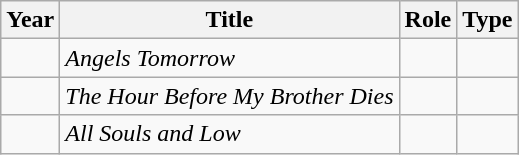<table class="wikitable sortable">
<tr>
<th>Year</th>
<th>Title</th>
<th>Role</th>
<th class="unsortable">Type</th>
</tr>
<tr>
<td></td>
<td><em>Angels Tomorrow</em></td>
<td></td>
<td></td>
</tr>
<tr>
<td></td>
<td><em>The Hour Before My Brother Dies</em></td>
<td></td>
<td></td>
</tr>
<tr>
<td></td>
<td><em>All Souls and Low</em></td>
<td></td>
<td></td>
</tr>
</table>
